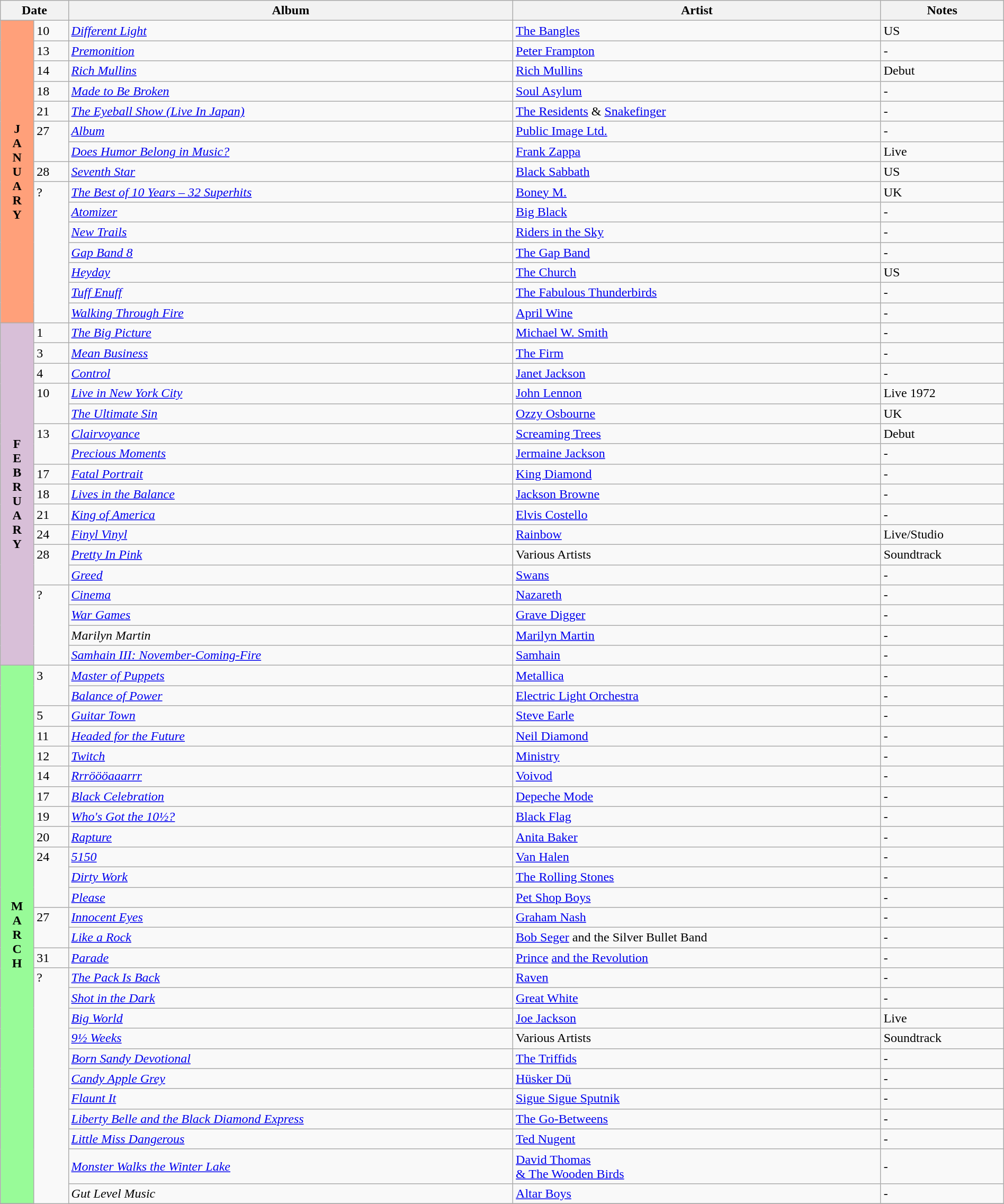<table class="wikitable" width="100%">
<tr>
<th colspan="2">Date</th>
<th>Album</th>
<th>Artist</th>
<th>Notes</th>
</tr>
<tr>
<td rowspan="15" valign="center" align="center" style="background:#FFA07A; textcolor:#000;"><strong>J<br>A<br>N<br>U<br>A<br>R<br>Y</strong></td>
<td style="vertical-align:top;">10</td>
<td><em><a href='#'>Different Light</a></em></td>
<td><a href='#'>The Bangles</a></td>
<td>US</td>
</tr>
<tr>
<td style="vertical-align:top;">13</td>
<td><em><a href='#'>Premonition</a></em></td>
<td><a href='#'>Peter Frampton</a></td>
<td>-</td>
</tr>
<tr>
<td style="vertical-align:top;">14</td>
<td><em><a href='#'>Rich Mullins</a></em></td>
<td><a href='#'>Rich Mullins</a></td>
<td>Debut</td>
</tr>
<tr>
<td style="vertical-align:top;">18</td>
<td><em><a href='#'>Made to Be Broken</a></em></td>
<td><a href='#'>Soul Asylum</a></td>
<td>-</td>
</tr>
<tr>
<td style="vertical-align:top;">21</td>
<td><em><a href='#'>The Eyeball Show (Live In Japan)</a></em></td>
<td><a href='#'>The Residents</a> & <a href='#'>Snakefinger</a></td>
<td>-</td>
</tr>
<tr>
<td rowspan="2" style="vertical-align:top;">27</td>
<td><em><a href='#'>Album</a></em></td>
<td><a href='#'>Public Image Ltd.</a></td>
<td>-</td>
</tr>
<tr>
<td><em><a href='#'>Does Humor Belong in Music?</a></em></td>
<td><a href='#'>Frank Zappa</a></td>
<td>Live</td>
</tr>
<tr>
<td style="vertical-align:top;">28</td>
<td><em><a href='#'>Seventh Star</a></em></td>
<td><a href='#'>Black Sabbath</a></td>
<td>US</td>
</tr>
<tr>
<td rowspan="7" style="vertical-align:top;">?</td>
<td><em><a href='#'>The Best of 10 Years – 32 Superhits</a></em></td>
<td><a href='#'>Boney M.</a></td>
<td>UK</td>
</tr>
<tr>
<td><em><a href='#'>Atomizer</a></em></td>
<td><a href='#'>Big Black</a></td>
<td>-</td>
</tr>
<tr>
<td><em><a href='#'>New Trails</a></em></td>
<td><a href='#'>Riders in the Sky</a></td>
<td>-</td>
</tr>
<tr>
<td><em><a href='#'>Gap Band 8</a></em></td>
<td><a href='#'>The Gap Band</a></td>
<td>-</td>
</tr>
<tr>
<td><em><a href='#'>Heyday</a></em></td>
<td><a href='#'>The Church</a></td>
<td>US</td>
</tr>
<tr>
<td><em><a href='#'>Tuff Enuff</a></em></td>
<td><a href='#'>The Fabulous Thunderbirds</a></td>
<td>-</td>
</tr>
<tr>
<td><em><a href='#'>Walking Through Fire</a></em></td>
<td><a href='#'>April Wine</a></td>
<td>-</td>
</tr>
<tr>
<td rowspan="17" align="center" valign="center" style="background:#D8BFD8; textcolor:#000;"><strong>F<br>E<br>B<br>R<br>U<br>A<br>R<br>Y</strong></td>
<td style+vertical-align:top;">1</td>
<td><em><a href='#'>The Big Picture</a></em></td>
<td><a href='#'>Michael W. Smith</a></td>
<td>-</td>
</tr>
<tr>
<td style=vertical-align:top;">3</td>
<td><em><a href='#'>Mean Business</a></em></td>
<td><a href='#'>The Firm</a></td>
<td>-</td>
</tr>
<tr>
<td style="vertical-align:top;">4</td>
<td><em><a href='#'>Control</a></em></td>
<td><a href='#'>Janet Jackson</a></td>
<td>-</td>
</tr>
<tr>
<td rowspan="2" style="vertical-align:top;">10</td>
<td><em><a href='#'>Live in New York City</a></em></td>
<td><a href='#'>John Lennon</a></td>
<td>Live 1972</td>
</tr>
<tr>
<td><em><a href='#'>The Ultimate Sin</a></em></td>
<td><a href='#'>Ozzy Osbourne</a></td>
<td>UK</td>
</tr>
<tr>
<td rowspan="2" style="vertical-align:top;">13</td>
<td><em><a href='#'>Clairvoyance</a></em></td>
<td><a href='#'>Screaming Trees</a></td>
<td>Debut</td>
</tr>
<tr>
<td><em><a href='#'>Precious Moments</a></em></td>
<td><a href='#'>Jermaine Jackson</a></td>
<td>-</td>
</tr>
<tr>
<td rowspan="1" style="vertical-align:top;">17</td>
<td><em><a href='#'>Fatal Portrait</a></em></td>
<td><a href='#'>King Diamond</a></td>
<td>-</td>
</tr>
<tr>
<td style="vertical-align:top;">18</td>
<td><em><a href='#'>Lives in the Balance</a></em></td>
<td><a href='#'>Jackson Browne</a></td>
<td>-</td>
</tr>
<tr>
<td style="vertical-align:top;">21</td>
<td><em><a href='#'>King of America</a></em></td>
<td><a href='#'>Elvis Costello</a></td>
<td>-</td>
</tr>
<tr>
<td style="vertical-align:top;">24</td>
<td><em><a href='#'>Finyl Vinyl</a></em></td>
<td><a href='#'>Rainbow</a></td>
<td>Live/Studio</td>
</tr>
<tr>
<td rowspan="2" style="vertical-align:top;">28</td>
<td><em><a href='#'>Pretty In Pink</a></em></td>
<td>Various Artists</td>
<td>Soundtrack</td>
</tr>
<tr>
<td><em><a href='#'>Greed</a></em></td>
<td><a href='#'>Swans</a></td>
<td>-</td>
</tr>
<tr>
<td rowspan="4" style="vertical-align:top;">?</td>
<td><em><a href='#'>Cinema</a></em></td>
<td><a href='#'>Nazareth</a></td>
<td>-</td>
</tr>
<tr>
<td><em><a href='#'>War Games</a></em></td>
<td><a href='#'>Grave Digger</a></td>
<td>-</td>
</tr>
<tr>
<td><em>Marilyn Martin</em></td>
<td><a href='#'>Marilyn Martin</a></td>
<td>-</td>
</tr>
<tr>
<td><em><a href='#'>Samhain III: November-Coming-Fire</a></em></td>
<td><a href='#'>Samhain</a></td>
<td>-</td>
</tr>
<tr>
<td rowspan="26" valign="center" align="center" style="background:#98FB98; textcolor:#000;"><strong>M<br>A<br>R<br>C<br>H</strong></td>
<td rowspan="2" style="vertical-align:top;">3</td>
<td><em><a href='#'>Master of Puppets</a></em></td>
<td><a href='#'>Metallica</a></td>
<td>-</td>
</tr>
<tr>
<td><em><a href='#'>Balance of Power</a></em></td>
<td><a href='#'>Electric Light Orchestra</a></td>
<td>-</td>
</tr>
<tr>
<td style="vertical-align:top;">5</td>
<td><em><a href='#'>Guitar Town</a></em></td>
<td><a href='#'>Steve Earle</a></td>
<td>-</td>
</tr>
<tr>
<td style="vertical-align:top;">11</td>
<td><em><a href='#'>Headed for the Future</a></em></td>
<td><a href='#'>Neil Diamond</a></td>
<td>-</td>
</tr>
<tr>
<td style="vertical-align:top;">12</td>
<td><em><a href='#'>Twitch</a></em></td>
<td><a href='#'>Ministry</a></td>
<td>-</td>
</tr>
<tr>
<td style="vertical-align:top;">14</td>
<td><em><a href='#'>Rrröööaaarrr</a></em></td>
<td><a href='#'>Voivod</a></td>
<td>-</td>
</tr>
<tr>
<td style="vertical-align:top;">17</td>
<td><em><a href='#'>Black Celebration</a></em></td>
<td><a href='#'>Depeche Mode</a></td>
<td>-</td>
</tr>
<tr>
<td style="vertical-align:top;">19</td>
<td><em><a href='#'>Who's Got the 10½?</a></em></td>
<td><a href='#'>Black Flag</a></td>
<td>-</td>
</tr>
<tr>
<td style="vertical-align:top;">20</td>
<td><em><a href='#'>Rapture</a></em></td>
<td><a href='#'>Anita Baker</a></td>
<td>-</td>
</tr>
<tr>
<td rowspan="3" style="vertical-align:top;">24</td>
<td><em><a href='#'>5150</a></em></td>
<td><a href='#'>Van Halen</a></td>
<td>-</td>
</tr>
<tr>
<td><em><a href='#'>Dirty Work</a></em></td>
<td><a href='#'>The Rolling Stones</a></td>
<td>-</td>
</tr>
<tr>
<td><em><a href='#'>Please</a></em></td>
<td><a href='#'>Pet Shop Boys</a></td>
<td>-</td>
</tr>
<tr>
<td rowspan="2" style="vertical-align:top;">27</td>
<td><em><a href='#'>Innocent Eyes</a></em></td>
<td><a href='#'>Graham Nash</a></td>
<td>-</td>
</tr>
<tr>
<td><em><a href='#'>Like a Rock</a></em></td>
<td><a href='#'>Bob Seger</a> and the Silver Bullet Band</td>
<td>-</td>
</tr>
<tr>
<td style="vertical-align:top;">31</td>
<td><em><a href='#'>Parade</a></em></td>
<td><a href='#'>Prince</a> <a href='#'>and the Revolution</a></td>
<td>-</td>
</tr>
<tr>
<td rowspan="12" style="vertical-align:top;">?</td>
<td><em><a href='#'>The Pack Is Back</a></em></td>
<td><a href='#'>Raven</a></td>
<td>-</td>
</tr>
<tr>
<td><em><a href='#'>Shot in the Dark</a></em></td>
<td><a href='#'>Great White</a></td>
<td>-</td>
</tr>
<tr>
<td><em><a href='#'>Big World</a></em></td>
<td><a href='#'>Joe Jackson</a></td>
<td>Live</td>
</tr>
<tr>
<td><em><a href='#'>9½ Weeks</a></em></td>
<td>Various Artists</td>
<td>Soundtrack</td>
</tr>
<tr>
<td><em><a href='#'>Born Sandy Devotional</a></em></td>
<td><a href='#'>The Triffids</a></td>
<td>-</td>
</tr>
<tr>
<td><em><a href='#'>Candy Apple Grey</a></em></td>
<td><a href='#'>Hüsker Dü</a></td>
<td>-</td>
</tr>
<tr>
<td><em><a href='#'>Flaunt It</a></em></td>
<td><a href='#'>Sigue Sigue Sputnik</a></td>
<td>-</td>
</tr>
<tr>
<td><em><a href='#'>Liberty Belle and the Black Diamond Express</a></em></td>
<td><a href='#'>The Go-Betweens</a></td>
<td>-</td>
</tr>
<tr>
<td><em><a href='#'>Little Miss Dangerous</a></em></td>
<td><a href='#'>Ted Nugent</a></td>
<td>-</td>
</tr>
<tr>
<td><em><a href='#'>Monster Walks the Winter Lake</a></em></td>
<td><a href='#'>David Thomas<br>& The Wooden Birds</a></td>
<td>-</td>
</tr>
<tr>
<td><em>Gut Level Music</em></td>
<td><a href='#'>Altar Boys</a></td>
<td>-</td>
</tr>
<tr>
</tr>
</table>
